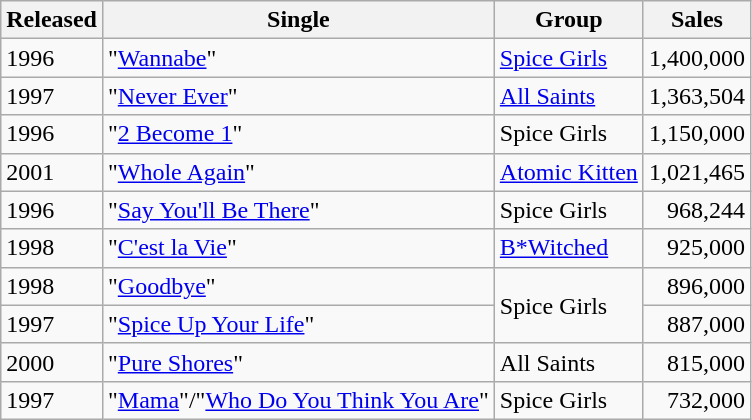<table class="wikitable plainrowheaders sortable">
<tr>
<th>Released</th>
<th>Single</th>
<th>Group</th>
<th>Sales</th>
</tr>
<tr>
<td>1996</td>
<td style="text-align:left;">"<a href='#'>Wannabe</a>"</td>
<td><a href='#'>Spice Girls</a></td>
<td style="text-align:right;">1,400,000</td>
</tr>
<tr>
<td>1997</td>
<td style="text-align:left;">"<a href='#'>Never Ever</a>"</td>
<td><a href='#'>All Saints</a></td>
<td style="text-align:right;">1,363,504</td>
</tr>
<tr>
<td>1996</td>
<td style="text-align:left;">"<a href='#'>2 Become 1</a>"</td>
<td>Spice Girls</td>
<td style="text-align:right;">1,150,000</td>
</tr>
<tr>
<td>2001</td>
<td style="text-align:left;">"<a href='#'>Whole Again</a>"</td>
<td><a href='#'>Atomic Kitten</a></td>
<td style="text-align:right;">1,021,465</td>
</tr>
<tr>
<td>1996</td>
<td style="text-align:left;">"<a href='#'>Say You'll Be There</a>"</td>
<td>Spice Girls</td>
<td style="text-align:right;">968,244</td>
</tr>
<tr>
<td>1998</td>
<td style="text-align:left;">"<a href='#'>C'est la Vie</a>"</td>
<td><a href='#'>B*Witched</a></td>
<td style="text-align:right;">925,000</td>
</tr>
<tr>
<td>1998</td>
<td style="text-align:left;">"<a href='#'>Goodbye</a>"</td>
<td rowspan="2">Spice Girls</td>
<td style="text-align:right;">896,000</td>
</tr>
<tr>
<td>1997</td>
<td style="text-align:left;">"<a href='#'>Spice Up Your Life</a>"</td>
<td style="text-align:right;">887,000</td>
</tr>
<tr>
<td>2000</td>
<td style="text-align:left;">"<a href='#'>Pure Shores</a>"</td>
<td>All Saints</td>
<td style="text-align:right;">815,000</td>
</tr>
<tr>
<td>1997</td>
<td style="text-align:left;">"<a href='#'>Mama</a>"/"<a href='#'>Who Do You Think You Are</a>"</td>
<td>Spice Girls</td>
<td style="text-align:right;">732,000</td>
</tr>
</table>
